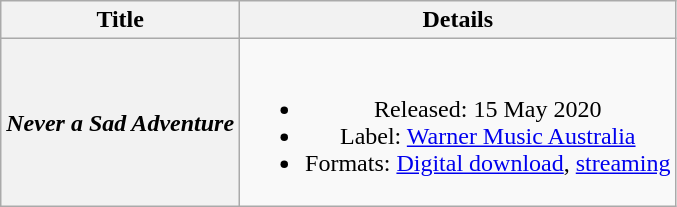<table class="wikitable plainrowheaders" style="text-align:center;">
<tr>
<th>Title</th>
<th>Details</th>
</tr>
<tr>
<th scope="row"><em>Never a Sad Adventure</em></th>
<td><br><ul><li>Released: 15 May 2020</li><li>Label: <a href='#'>Warner Music Australia</a></li><li>Formats: <a href='#'>Digital download</a>, <a href='#'>streaming</a></li></ul></td>
</tr>
</table>
